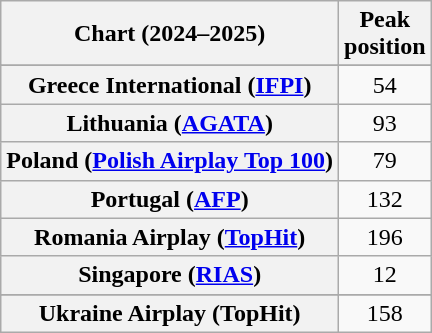<table class="wikitable sortable plainrowheaders" style="text-align:center">
<tr>
<th scope="col">Chart (2024–2025)</th>
<th scope="col">Peak<br>position</th>
</tr>
<tr>
</tr>
<tr>
</tr>
<tr>
</tr>
<tr>
</tr>
<tr>
<th scope="row">Greece International (<a href='#'>IFPI</a>)</th>
<td>54</td>
</tr>
<tr>
<th scope="row">Lithuania (<a href='#'>AGATA</a>)</th>
<td>93</td>
</tr>
<tr>
<th scope="row">Poland (<a href='#'>Polish Airplay Top 100</a>)</th>
<td>79</td>
</tr>
<tr>
<th scope="row">Portugal (<a href='#'>AFP</a>)</th>
<td>132</td>
</tr>
<tr>
<th scope="row">Romania Airplay (<a href='#'>TopHit</a>)</th>
<td>196</td>
</tr>
<tr>
<th scope="row">Singapore (<a href='#'>RIAS</a>)</th>
<td>12</td>
</tr>
<tr>
</tr>
<tr>
</tr>
<tr>
<th scope="row">Ukraine Airplay (TopHit)</th>
<td>158</td>
</tr>
</table>
